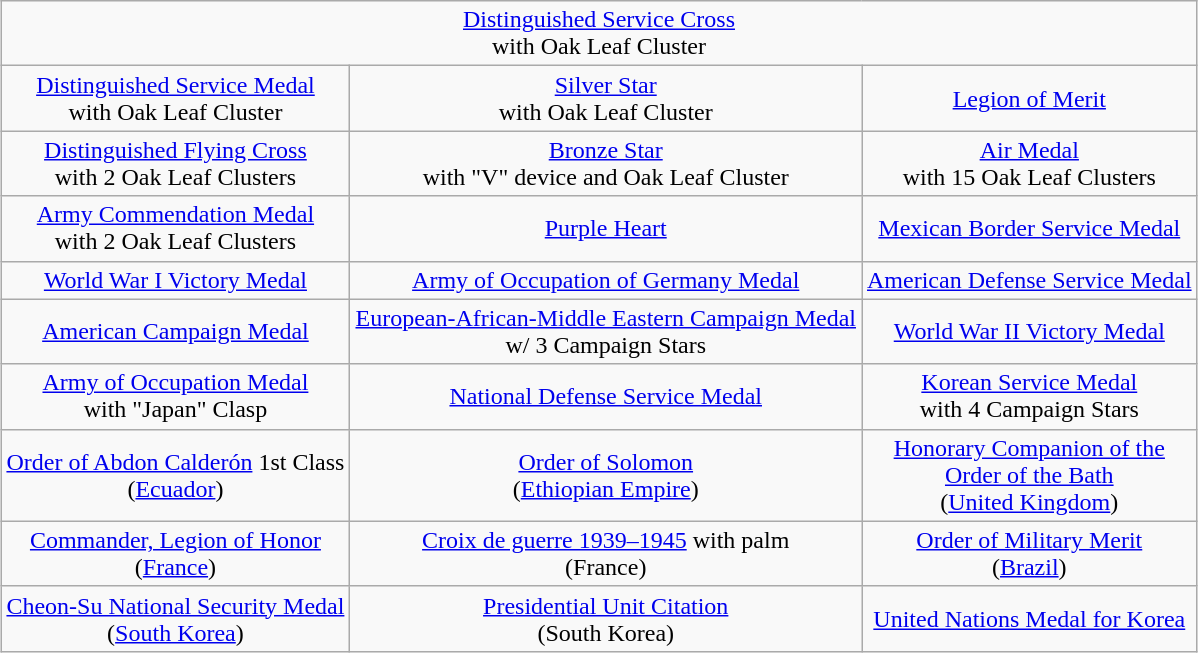<table class="wikitable" style="margin:1em auto; text-align:center;">
<tr>
<td colspan="4"><a href='#'>Distinguished Service Cross</a> <br>with Oak Leaf Cluster</td>
</tr>
<tr>
<td><a href='#'>Distinguished Service Medal</a> <br>with Oak Leaf Cluster</td>
<td><a href='#'>Silver Star</a> <br>with Oak Leaf Cluster</td>
<td><a href='#'>Legion of Merit</a></td>
</tr>
<tr>
<td><a href='#'>Distinguished Flying Cross</a> <br>with 2 Oak Leaf Clusters</td>
<td><a href='#'>Bronze Star</a> <br>with "V" device and Oak Leaf Cluster</td>
<td><a href='#'>Air Medal</a> <br>with 15 Oak Leaf Clusters</td>
</tr>
<tr>
<td><a href='#'>Army Commendation Medal</a><br> with 2 Oak Leaf Clusters</td>
<td><a href='#'>Purple Heart</a></td>
<td><a href='#'>Mexican Border Service Medal</a></td>
</tr>
<tr>
<td><a href='#'>World War I Victory Medal</a></td>
<td><a href='#'>Army of Occupation of Germany Medal</a></td>
<td><a href='#'>American Defense Service Medal</a></td>
</tr>
<tr>
<td><a href='#'>American Campaign Medal</a></td>
<td><a href='#'>European-African-Middle Eastern Campaign Medal</a> <br>w/ 3 Campaign Stars</td>
<td><a href='#'>World War II Victory Medal</a></td>
</tr>
<tr>
<td><a href='#'>Army of Occupation Medal</a> <br>with "Japan" Clasp</td>
<td><a href='#'>National Defense Service Medal</a></td>
<td><a href='#'>Korean Service Medal</a> <br>with 4 Campaign Stars</td>
</tr>
<tr>
<td><a href='#'>Order of Abdon Calderón</a> 1st Class <br>(<a href='#'>Ecuador</a>)</td>
<td><a href='#'>Order of Solomon</a> <br>(<a href='#'>Ethiopian Empire</a>)</td>
<td><a href='#'>Honorary Companion of the <br>Order of the Bath</a> <br>(<a href='#'>United Kingdom</a>)</td>
</tr>
<tr>
<td><a href='#'>Commander, Legion of Honor</a> <br>(<a href='#'>France</a>)</td>
<td><a href='#'>Croix de guerre 1939–1945</a> with palm <br>(France)</td>
<td><a href='#'>Order of Military Merit</a> <br>(<a href='#'>Brazil</a>)</td>
</tr>
<tr>
<td><a href='#'>Cheon-Su National Security Medal</a> <br>(<a href='#'>South Korea</a>)</td>
<td><a href='#'>Presidential Unit Citation</a> <br>(South Korea)</td>
<td><a href='#'>United Nations Medal for Korea</a></td>
</tr>
</table>
